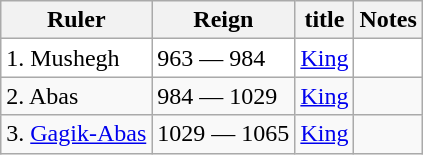<table class="wikitable sortable">
<tr>
<th>Ruler</th>
<th>Reign</th>
<th>title</th>
<th>Notes</th>
</tr>
<tr style="background:#fff;">
<td>1. Mushegh</td>
<td>963 — 984</td>
<td><a href='#'>King</a></td>
<td></td>
</tr>
<tr>
<td>2. Abas</td>
<td>984 — 1029</td>
<td><a href='#'>King</a></td>
<td></td>
</tr>
<tr>
<td>3. <a href='#'>Gagik-Abas</a></td>
<td>1029 — 1065</td>
<td><a href='#'>King</a></td>
<td></td>
</tr>
</table>
